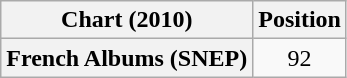<table class="wikitable plainrowheaders" style="text-align:center">
<tr>
<th scope="col">Chart (2010)</th>
<th scope="col">Position</th>
</tr>
<tr>
<th scope="row">French Albums (SNEP)</th>
<td>92</td>
</tr>
</table>
